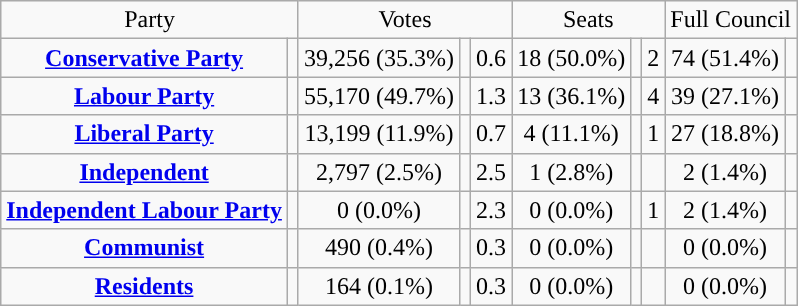<table class=wikitable style="text-align:center;">
<tr>
<td colspan=2>Party</td>
<td colspan=3>Votes</td>
<td colspan=3>Seats</td>
<td colspan=3>Full Council</td>
</tr>
<tr>
<td><strong><a href='#'>Conservative Party</a></strong></td>
<td style="background:"></td>
<td>39,256 (35.3%)</td>
<td></td>
<td> 0.6</td>
<td>18 (50.0%)</td>
<td></td>
<td> 2</td>
<td>74 (51.4%)</td>
<td></td>
</tr>
<tr>
<td><strong><a href='#'>Labour Party</a></strong></td>
<td style="background:"></td>
<td>55,170 (49.7%)</td>
<td></td>
<td> 1.3</td>
<td>13 (36.1%)</td>
<td></td>
<td> 4</td>
<td>39 (27.1%)</td>
<td></td>
</tr>
<tr>
<td><strong><a href='#'>Liberal Party</a></strong></td>
<td style="background:"></td>
<td>13,199 (11.9%)</td>
<td></td>
<td> 0.7</td>
<td>4 (11.1%)</td>
<td></td>
<td> 1</td>
<td>27 (18.8%)</td>
<td></td>
</tr>
<tr>
<td><strong><a href='#'>Independent</a></strong></td>
<td style="background:"></td>
<td>2,797 (2.5%)</td>
<td></td>
<td> 2.5</td>
<td>1 (2.8%)</td>
<td></td>
<td></td>
<td>2 (1.4%)</td>
<td></td>
</tr>
<tr>
<td><strong><a href='#'>Independent Labour Party</a></strong></td>
<td style="background:"></td>
<td>0 (0.0%)</td>
<td></td>
<td> 2.3</td>
<td>0 (0.0%)</td>
<td></td>
<td> 1</td>
<td>2 (1.4%)</td>
<td></td>
</tr>
<tr>
<td><strong><a href='#'>Communist</a></strong></td>
<td style="background:"></td>
<td>490 (0.4%)</td>
<td></td>
<td> 0.3</td>
<td>0 (0.0%)</td>
<td></td>
<td></td>
<td>0 (0.0%)</td>
<td></td>
</tr>
<tr>
<td><strong><a href='#'>Residents</a></strong></td>
<td style="background:"></td>
<td>164 (0.1%)</td>
<td></td>
<td> 0.3</td>
<td>0 (0.0%)</td>
<td></td>
<td></td>
<td>0 (0.0%)</td>
<td></td>
</tr>
</table>
